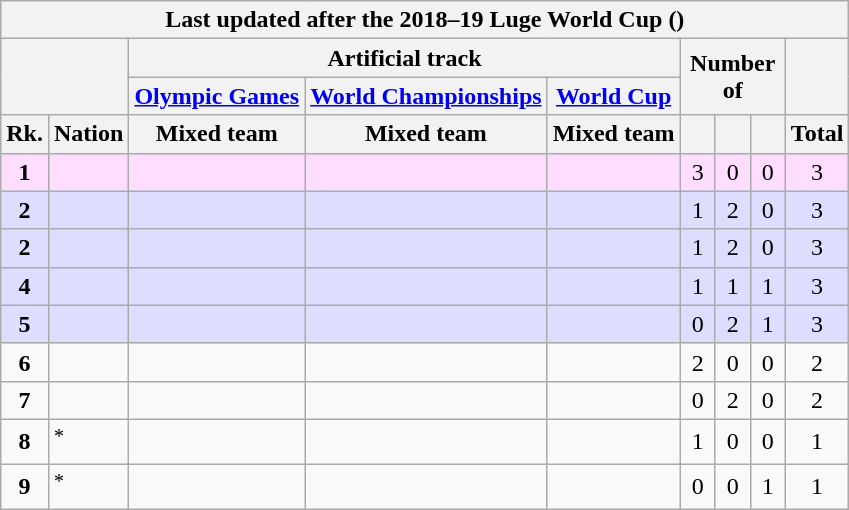<table class="wikitable" style="margin-top: 0em; text-align: center; font-size: 100%;">
<tr>
<th colspan="9">Last updated after the 2018–19 Luge World Cup ()</th>
</tr>
<tr>
<th rowspan="2" colspan="2"></th>
<th colspan="3">Artificial track</th>
<th rowspan="2" colspan="3">Number of</th>
<th rowspan="2"></th>
</tr>
<tr>
<th><a href='#'>Olympic Games</a></th>
<th><a href='#'>World Championships</a></th>
<th><a href='#'>World Cup</a></th>
</tr>
<tr>
<th style="width: 1em;">Rk.</th>
<th>Nation</th>
<th>Mixed team</th>
<th>Mixed team</th>
<th>Mixed team</th>
<th style="width: 1em;"></th>
<th style="width: 1em;"></th>
<th style="width: 1em;"></th>
<th style="width: 1em;">Total</th>
</tr>
<tr style="background: #fdf;">
<td><strong>1</strong></td>
<td style="text-align: left;"></td>
<td></td>
<td></td>
<td></td>
<td>3</td>
<td>0</td>
<td>0</td>
<td>3</td>
</tr>
<tr style="background: #ddf;">
<td><strong>2</strong></td>
<td style="text-align: left;"></td>
<td></td>
<td></td>
<td></td>
<td>1</td>
<td>2</td>
<td>0</td>
<td>3</td>
</tr>
<tr style="background: #ddf;">
<td><strong>2</strong></td>
<td style="text-align: left;"></td>
<td></td>
<td></td>
<td></td>
<td>1</td>
<td>2</td>
<td>0</td>
<td>3</td>
</tr>
<tr style="background: #ddf;">
<td><strong>4</strong></td>
<td style="text-align: left;"></td>
<td></td>
<td></td>
<td></td>
<td>1</td>
<td>1</td>
<td>1</td>
<td>3</td>
</tr>
<tr style="background: #ddf;">
<td><strong>5</strong></td>
<td style="text-align: left;"></td>
<td></td>
<td></td>
<td></td>
<td>0</td>
<td>2</td>
<td>1</td>
<td>3</td>
</tr>
<tr>
<td><strong>6</strong></td>
<td style="text-align: left;"></td>
<td></td>
<td></td>
<td></td>
<td>2</td>
<td>0</td>
<td>0</td>
<td>2</td>
</tr>
<tr>
<td><strong>7</strong></td>
<td style="text-align: left;"></td>
<td></td>
<td></td>
<td></td>
<td>0</td>
<td>2</td>
<td>0</td>
<td>2</td>
</tr>
<tr>
<td><strong>8</strong></td>
<td style="text-align: left;"><em></em><sup>*</sup></td>
<td></td>
<td></td>
<td></td>
<td>1</td>
<td>0</td>
<td>0</td>
<td>1</td>
</tr>
<tr>
<td><strong>9</strong></td>
<td style="text-align: left;"><em></em><sup>*</sup></td>
<td></td>
<td></td>
<td></td>
<td>0</td>
<td>0</td>
<td>1</td>
<td>1</td>
</tr>
</table>
